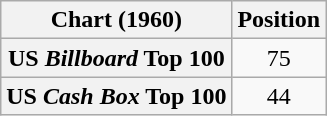<table class="wikitable sortable plainrowheaders" style="text-align:center">
<tr>
<th>Chart (1960)</th>
<th>Position</th>
</tr>
<tr>
<th scope="row">US <em>Billboard</em> Top 100</th>
<td>75</td>
</tr>
<tr>
<th scope="row">US <em>Cash Box</em> Top 100</th>
<td>44</td>
</tr>
</table>
